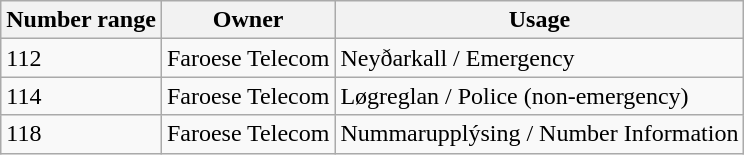<table class="wikitable" border=1>
<tr>
<th>Number range</th>
<th>Owner</th>
<th>Usage</th>
</tr>
<tr>
<td>112</td>
<td>Faroese Telecom</td>
<td>Neyðarkall / Emergency</td>
</tr>
<tr>
<td>114</td>
<td>Faroese Telecom</td>
<td>Løgreglan / Police (non-emergency)</td>
</tr>
<tr>
<td>118</td>
<td>Faroese Telecom</td>
<td>Nummarupplýsing / Number Information</td>
</tr>
</table>
